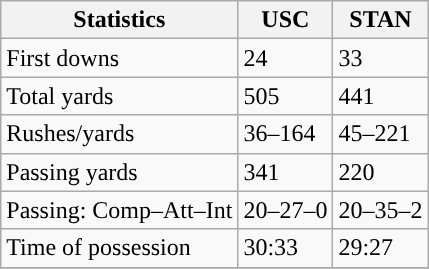<table class="wikitable" style="float: left;">
<tr>
<th>Statistics</th>
<th>USC</th>
<th>STAN</th>
</tr>
<tr>
<td>First downs</td>
<td>24</td>
<td>33</td>
</tr>
<tr>
<td>Total yards</td>
<td>505</td>
<td>441</td>
</tr>
<tr>
<td>Rushes/yards</td>
<td>36–164</td>
<td>45–221</td>
</tr>
<tr>
<td>Passing yards</td>
<td>341</td>
<td>220</td>
</tr>
<tr>
<td>Passing: Comp–Att–Int</td>
<td>20–27–0</td>
<td>20–35–2</td>
</tr>
<tr>
<td>Time of possession</td>
<td>30:33</td>
<td>29:27</td>
</tr>
<tr>
</tr>
</table>
